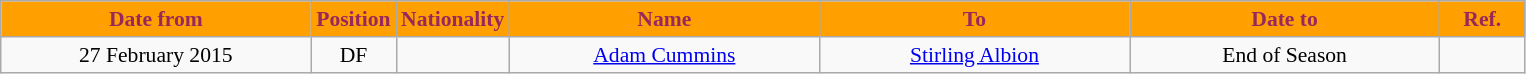<table class="wikitable"  style="text-align:center; font-size:90%; ">
<tr>
<th style="background:#ffa000; color:#98285c; width:200px;">Date from</th>
<th style="background:#ffa000; color:#98285c; width:50px;">Position</th>
<th style="background:#ffa000; color:#98285c; width:50px;">Nationality</th>
<th style="background:#ffa000; color:#98285c; width:200px;">Name</th>
<th style="background:#ffa000; color:#98285c; width:200px;">To</th>
<th style="background:#ffa000; color:#98285c; width:200px;">Date to</th>
<th style="background:#ffa000; color:#98285c; width:50px;">Ref.</th>
</tr>
<tr>
<td>27 February 2015</td>
<td>DF</td>
<td></td>
<td><a href='#'>Adam Cummins</a></td>
<td><a href='#'>Stirling Albion</a></td>
<td>End of Season</td>
<td></td>
</tr>
</table>
